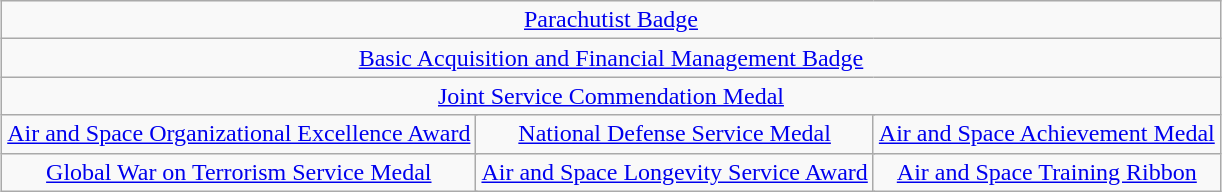<table class="wikitable" style="margin:1em auto; text-align:center;">
<tr>
<td colspan="6"><a href='#'>Parachutist Badge</a></td>
</tr>
<tr>
<td colspan="6"><a href='#'>Basic Acquisition and Financial Management Badge</a></td>
</tr>
<tr>
<td colspan="6"><a href='#'>Joint Service Commendation Medal</a></td>
</tr>
<tr>
<td colspan="2"><a href='#'>Air and Space Organizational Excellence Award</a></td>
<td colspan="2"><a href='#'>National Defense Service Medal</a></td>
<td colspan="2"><a href='#'>Air and Space Achievement Medal</a></td>
</tr>
<tr>
<td colspan="2"><a href='#'>Global War on Terrorism Service Medal</a></td>
<td colspan="2"><a href='#'>Air and Space Longevity Service Award</a></td>
<td colspan="2"><a href='#'>Air and Space Training Ribbon</a></td>
</tr>
</table>
